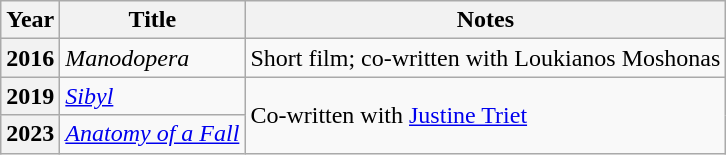<table class="wikitable">
<tr>
<th>Year</th>
<th>Title</th>
<th>Notes</th>
</tr>
<tr>
<th>2016</th>
<td><em>Manodopera</em></td>
<td>Short film; co-written with Loukianos Moshonas</td>
</tr>
<tr>
<th>2019</th>
<td><em><a href='#'>Sibyl</a></em></td>
<td rowspan="2">Co-written with <a href='#'>Justine Triet</a></td>
</tr>
<tr>
<th>2023</th>
<td><em><a href='#'>Anatomy of a Fall</a></em></td>
</tr>
</table>
